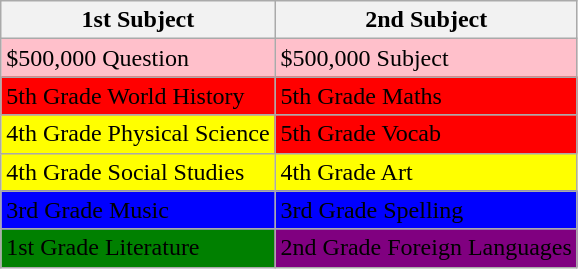<table class="wikitable">
<tr>
<th>1st Subject</th>
<th>2nd Subject</th>
</tr>
<tr>
<td bgcolor="pink">$500,000 Question</td>
<td bgcolor="pink">$500,000 Subject</td>
</tr>
<tr>
<td bgcolor="red">5th Grade World History</td>
<td bgcolor="red">5th Grade Maths</td>
</tr>
<tr>
<td bgcolor="yellow">4th Grade Physical Science</td>
<td bgcolor="red">5th Grade Vocab</td>
</tr>
<tr>
<td bgcolor="yellow">4th Grade Social Studies</td>
<td bgcolor="yellow">4th Grade Art</td>
</tr>
<tr>
<td bgcolor="blue">3rd Grade Music</td>
<td bgcolor="blue">3rd Grade Spelling</td>
</tr>
<tr>
<td bgcolor="green">1st Grade Literature</td>
<td bgcolor="purple">2nd Grade Foreign Languages</td>
</tr>
</table>
